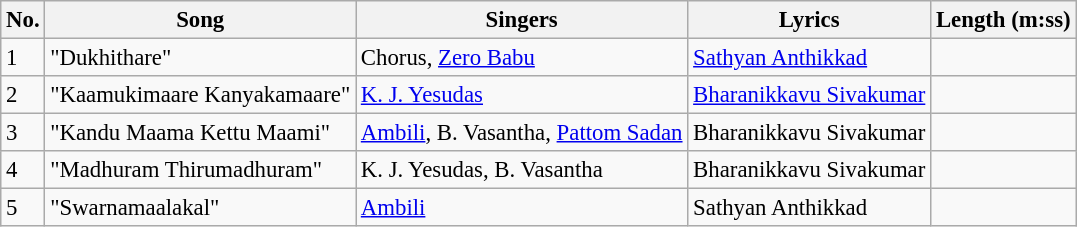<table class="wikitable" style="font-size:95%;">
<tr>
<th>No.</th>
<th>Song</th>
<th>Singers</th>
<th>Lyrics</th>
<th>Length (m:ss)</th>
</tr>
<tr>
<td>1</td>
<td>"Dukhithare"</td>
<td>Chorus, <a href='#'>Zero Babu</a></td>
<td><a href='#'>Sathyan Anthikkad</a></td>
<td></td>
</tr>
<tr>
<td>2</td>
<td>"Kaamukimaare Kanyakamaare"</td>
<td><a href='#'>K. J. Yesudas</a></td>
<td><a href='#'>Bharanikkavu Sivakumar</a></td>
<td></td>
</tr>
<tr>
<td>3</td>
<td>"Kandu Maama Kettu Maami"</td>
<td><a href='#'>Ambili</a>, B. Vasantha, <a href='#'>Pattom Sadan</a></td>
<td>Bharanikkavu Sivakumar</td>
<td></td>
</tr>
<tr>
<td>4</td>
<td>"Madhuram Thirumadhuram"</td>
<td>K. J. Yesudas, B. Vasantha</td>
<td>Bharanikkavu Sivakumar</td>
<td></td>
</tr>
<tr>
<td>5</td>
<td>"Swarnamaalakal"</td>
<td><a href='#'>Ambili</a></td>
<td>Sathyan Anthikkad</td>
<td></td>
</tr>
</table>
